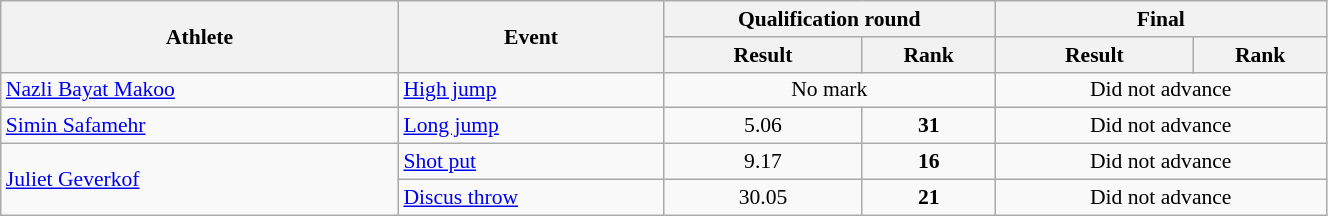<table class="wikitable" width="70%" style="text-align:center; font-size:90%">
<tr>
<th rowspan="2" width="30%">Athlete</th>
<th rowspan="2" width="20%">Event</th>
<th colspan="2" width="25%">Qualification round</th>
<th colspan="2" width="25%">Final</th>
</tr>
<tr>
<th width="15%">Result</th>
<th>Rank</th>
<th width="15%">Result</th>
<th>Rank</th>
</tr>
<tr>
<td align="left"><a href='#'>Nazli Bayat Makoo</a></td>
<td align="left"><a href='#'>High jump</a></td>
<td colspan=2 align=center>No mark</td>
<td colspan=2 align=center>Did not advance</td>
</tr>
<tr>
<td align="left"><a href='#'>Simin Safamehr</a></td>
<td align="left"><a href='#'>Long jump</a></td>
<td>5.06</td>
<td><strong>31</strong></td>
<td colspan=2 align=center>Did not advance</td>
</tr>
<tr>
<td rowspan=2 align="left"><a href='#'>Juliet Geverkof</a></td>
<td align="left"><a href='#'>Shot put</a></td>
<td>9.17</td>
<td><strong>16</strong></td>
<td colspan=2 align=center>Did not advance</td>
</tr>
<tr>
<td align="left"><a href='#'>Discus throw</a></td>
<td>30.05</td>
<td><strong>21</strong></td>
<td colspan=2 align=center>Did not advance</td>
</tr>
</table>
